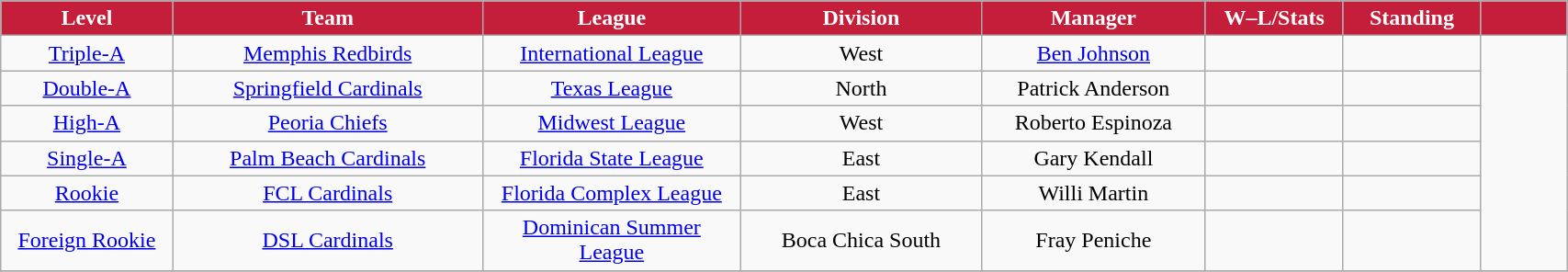<table class="wikitable" style="width:90%; text-align:center;">
<tr>
<th style="background:#C41E3A; color:white; width:10%;">Level</th>
<th style="background:#C41E3A; color:white; width:18%;">Team</th>
<th style="background:#C41E3A; color:white; width:15%;">League</th>
<th style="background:#C41E3A; color:white; width:14%;">Division</th>
<th style="background:#C41E3A; color:white; width:13%;">Manager</th>
<th style="background:#C41E3A; color:white; width:8%;">W–L/Stats</th>
<th style="background:#C41E3A; color:white; width:8%;">Standing</th>
<th style="background:#C41E3A; color:white; width:5%;"></th>
</tr>
<tr>
<td><a href='#'>Triple-A</a></td>
<td><a href='#'>Memphis Redbirds</a></td>
<td><a href='#'>International League</a></td>
<td>West</td>
<td><a href='#'>Ben Johnson</a></td>
<td></td>
<td></td>
<td rowspan=6></td>
</tr>
<tr>
<td><a href='#'>Double-A</a></td>
<td><a href='#'>Springfield Cardinals</a></td>
<td><a href='#'>Texas League</a></td>
<td>North</td>
<td>Patrick Anderson</td>
<td></td>
<td></td>
</tr>
<tr>
<td><a href='#'>High-A</a></td>
<td><a href='#'>Peoria Chiefs</a></td>
<td><a href='#'>Midwest League</a></td>
<td>West</td>
<td>Roberto Espinoza</td>
<td></td>
<td></td>
</tr>
<tr>
<td><a href='#'>Single-A</a></td>
<td><a href='#'>Palm Beach Cardinals</a></td>
<td><a href='#'>Florida State League</a></td>
<td>East</td>
<td>Gary Kendall</td>
<td></td>
<td></td>
</tr>
<tr>
<td><a href='#'>Rookie</a></td>
<td><a href='#'>FCL Cardinals</a></td>
<td><a href='#'>Florida Complex League</a></td>
<td>East</td>
<td>Willi Martin</td>
<td></td>
<td></td>
</tr>
<tr>
<td><a href='#'>Foreign Rookie</a></td>
<td><a href='#'>DSL Cardinals</a></td>
<td><a href='#'>Dominican Summer League</a></td>
<td>Boca Chica South</td>
<td>Fray Peniche</td>
<td></td>
<td></td>
</tr>
<tr>
</tr>
</table>
